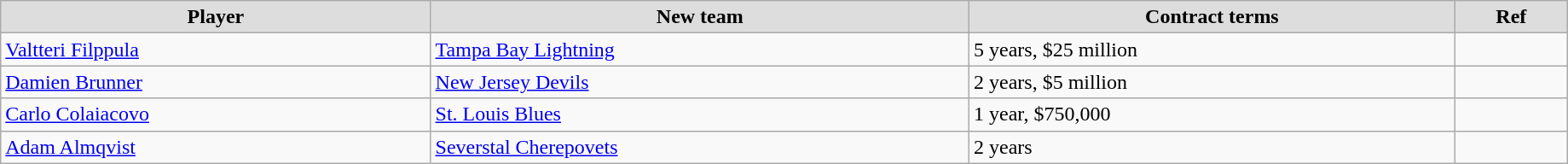<table class="wikitable" style="width:97%;">
<tr style="text-align:center; background:#ddd;">
<td><strong>Player</strong></td>
<td><strong>New team</strong></td>
<td><strong>Contract terms</strong></td>
<td><strong>Ref</strong></td>
</tr>
<tr>
<td><a href='#'>Valtteri Filppula</a></td>
<td><a href='#'>Tampa Bay Lightning</a></td>
<td>5 years, $25 million</td>
<td></td>
</tr>
<tr>
<td><a href='#'>Damien Brunner</a></td>
<td><a href='#'>New Jersey Devils</a></td>
<td>2 years, $5 million</td>
<td></td>
</tr>
<tr>
<td><a href='#'>Carlo Colaiacovo</a></td>
<td><a href='#'>St. Louis Blues</a></td>
<td>1 year, $750,000</td>
<td></td>
</tr>
<tr>
<td><a href='#'>Adam Almqvist</a></td>
<td><a href='#'>Severstal Cherepovets</a></td>
<td>2 years</td>
<td></td>
</tr>
</table>
